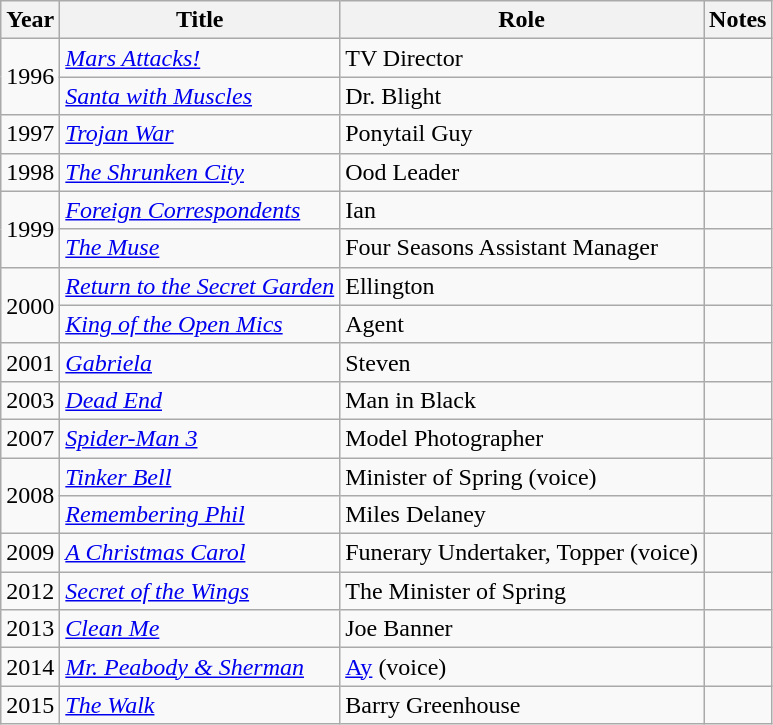<table class="wikitable">
<tr>
<th>Year</th>
<th>Title</th>
<th>Role</th>
<th>Notes</th>
</tr>
<tr>
<td rowspan=2>1996</td>
<td><em><a href='#'>Mars Attacks!</a></em></td>
<td>TV Director</td>
<td></td>
</tr>
<tr>
<td><em><a href='#'>Santa with Muscles</a></em></td>
<td>Dr. Blight</td>
<td></td>
</tr>
<tr>
<td>1997</td>
<td><em><a href='#'>Trojan War</a></em></td>
<td>Ponytail Guy</td>
<td></td>
</tr>
<tr>
<td>1998</td>
<td><em><a href='#'>The Shrunken City</a></em></td>
<td>Ood Leader</td>
<td></td>
</tr>
<tr>
<td rowspan=2>1999</td>
<td><em><a href='#'>Foreign Correspondents</a></em></td>
<td>Ian</td>
<td></td>
</tr>
<tr>
<td><em><a href='#'>The Muse</a></em></td>
<td>Four Seasons Assistant Manager</td>
<td></td>
</tr>
<tr>
<td rowspan=2>2000</td>
<td><em><a href='#'>Return to the Secret Garden</a></em></td>
<td>Ellington</td>
<td></td>
</tr>
<tr>
<td><em><a href='#'>King of the Open Mics</a></em></td>
<td>Agent</td>
<td></td>
</tr>
<tr>
<td>2001</td>
<td><em><a href='#'>Gabriela</a></em></td>
<td>Steven</td>
<td></td>
</tr>
<tr>
<td>2003</td>
<td><em><a href='#'>Dead End</a></em></td>
<td>Man in Black</td>
<td></td>
</tr>
<tr>
<td>2007</td>
<td><em><a href='#'>Spider-Man 3</a></em></td>
<td>Model Photographer</td>
<td></td>
</tr>
<tr>
<td rowspan=2>2008</td>
<td><em><a href='#'>Tinker Bell</a></em></td>
<td>Minister of Spring (voice)</td>
<td></td>
</tr>
<tr>
<td><em><a href='#'>Remembering Phil</a></em></td>
<td>Miles Delaney</td>
<td></td>
</tr>
<tr>
<td>2009</td>
<td><em><a href='#'>A Christmas Carol</a></em></td>
<td>Funerary Undertaker, Topper (voice)</td>
<td></td>
</tr>
<tr>
<td>2012</td>
<td><em> <a href='#'>Secret of the Wings</a></em></td>
<td>The Minister of Spring</td>
<td></td>
</tr>
<tr>
<td>2013</td>
<td><em><a href='#'>Clean Me</a></em></td>
<td>Joe Banner</td>
<td></td>
</tr>
<tr>
<td>2014</td>
<td><em><a href='#'>Mr. Peabody & Sherman</a></em></td>
<td><a href='#'>Ay</a> (voice)</td>
<td></td>
</tr>
<tr>
<td>2015</td>
<td><em><a href='#'>The Walk</a></em></td>
<td>Barry Greenhouse</td>
<td></td>
</tr>
</table>
